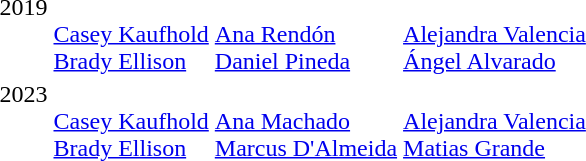<table>
<tr style="vertical-align:top;">
<td>2019<br></td>
<td><br><a href='#'>Casey Kaufhold</a><br><a href='#'>Brady Ellison</a></td>
<td><br><a href='#'>Ana Rendón</a><br><a href='#'>Daniel Pineda</a></td>
<td><br><a href='#'>Alejandra Valencia</a><br><a href='#'>Ángel Alvarado</a></td>
</tr>
<tr style="vertical-align:top;">
<td>2023<br></td>
<td><br><a href='#'>Casey Kaufhold</a><br><a href='#'>Brady Ellison</a></td>
<td><br><a href='#'>Ana Machado</a><br><a href='#'>Marcus D'Almeida</a></td>
<td><br><a href='#'>Alejandra Valencia</a><br><a href='#'>Matias Grande</a></td>
</tr>
</table>
